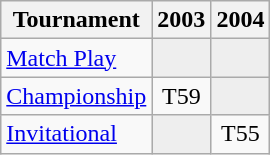<table class="wikitable" style="text-align:center;">
<tr>
<th>Tournament</th>
<th>2003</th>
<th>2004</th>
</tr>
<tr>
<td align="left"><a href='#'>Match Play</a></td>
<td style="background:#eeeeee;"></td>
<td style="background:#eeeeee;"></td>
</tr>
<tr>
<td align="left"><a href='#'>Championship</a></td>
<td>T59</td>
<td style="background:#eeeeee;"></td>
</tr>
<tr>
<td align="left"><a href='#'>Invitational</a></td>
<td style="background:#eeeeee;"></td>
<td>T55</td>
</tr>
</table>
